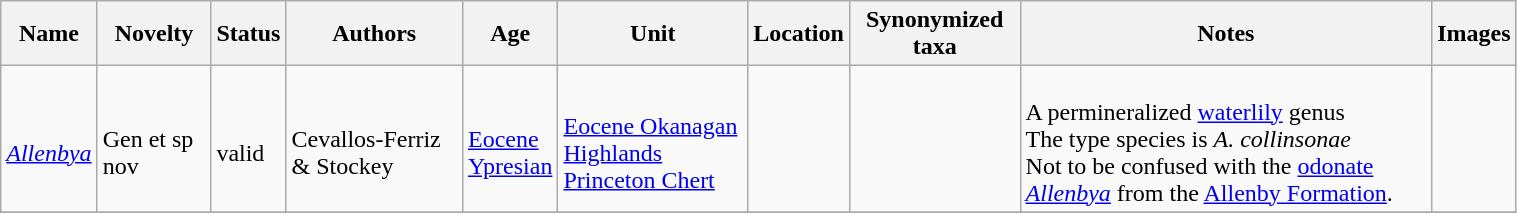<table class="wikitable sortable" align="center" width="80%">
<tr>
<th>Name</th>
<th>Novelty</th>
<th>Status</th>
<th>Authors</th>
<th>Age</th>
<th>Unit</th>
<th>Location</th>
<th>Synonymized taxa</th>
<th>Notes</th>
<th>Images</th>
</tr>
<tr>
<td><br><em><a href='#'>Allenbya</a></em></td>
<td><br>Gen et sp nov</td>
<td><br>valid</td>
<td><br>Cevallos-Ferriz & Stockey</td>
<td><br><a href='#'>Eocene</a><br><a href='#'>Ypresian</a></td>
<td><br><a href='#'>Eocene Okanagan Highlands</a><br><a href='#'>Princeton Chert</a></td>
<td><br><br></td>
<td></td>
<td><br>A permineralized <a href='#'>waterlily</a> genus<br>The type species is <em>A. collinsonae</em><br> Not to be confused with the <a href='#'>odonate</a> <em><a href='#'>Allenbya</a></em> from the <a href='#'>Allenby Formation</a>.</td>
<td></td>
</tr>
<tr>
</tr>
</table>
